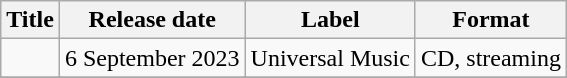<table class="wikitable">
<tr>
<th>Title</th>
<th>Release date</th>
<th>Label</th>
<th>Format</th>
</tr>
<tr>
<td></td>
<td>6 September 2023</td>
<td>Universal Music</td>
<td>CD, streaming</td>
</tr>
<tr>
</tr>
</table>
